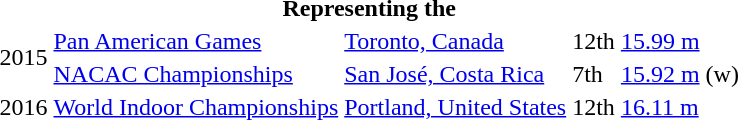<table>
<tr>
<th colspan="5">Representing the </th>
</tr>
<tr>
<td rowspan=2>2015</td>
<td><a href='#'>Pan American Games</a></td>
<td><a href='#'>Toronto, Canada</a></td>
<td>12th</td>
<td><a href='#'>15.99 m</a></td>
</tr>
<tr>
<td><a href='#'>NACAC Championships</a></td>
<td><a href='#'>San José, Costa Rica</a></td>
<td>7th</td>
<td><a href='#'>15.92 m</a> (w)</td>
</tr>
<tr>
<td>2016</td>
<td><a href='#'>World Indoor Championships</a></td>
<td><a href='#'>Portland, United States</a></td>
<td>12th</td>
<td><a href='#'>16.11 m</a></td>
</tr>
</table>
